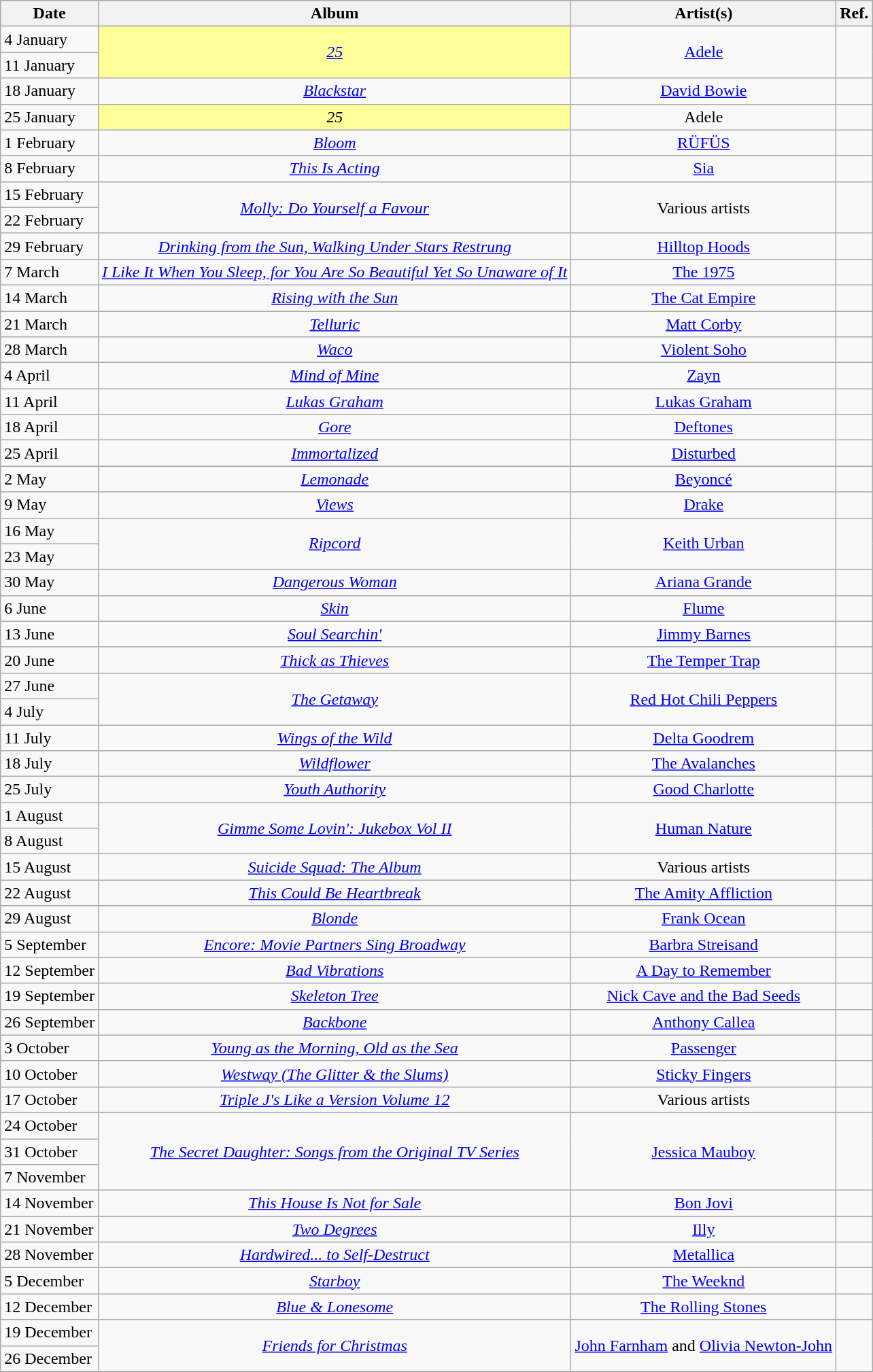<table class="wikitable">
<tr>
<th style="text-align: center;">Date</th>
<th style="text-align: center;">Album</th>
<th style="text-align: center;">Artist(s)</th>
<th style="text-align: center;">Ref.</th>
</tr>
<tr>
<td>4 January</td>
<td bgcolor=#FFFF99 rowspan="2" style="text-align: center;"><em><a href='#'>25</a></em></td>
<td rowspan="2" style="text-align: center;"><a href='#'>Adele</a></td>
<td rowspan="2" style="text-align: center;"></td>
</tr>
<tr>
<td>11 January</td>
</tr>
<tr>
<td>18 January</td>
<td style="text-align: center;"><em><a href='#'>Blackstar</a></em></td>
<td style="text-align: center;"><a href='#'>David Bowie</a></td>
<td style="text-align: center;"></td>
</tr>
<tr>
<td>25 January</td>
<td bgcolor=#FFFF99 style="text-align: center;"><em>25</em></td>
<td style="text-align: center;">Adele</td>
<td style="text-align: center;"></td>
</tr>
<tr>
<td>1 February</td>
<td style="text-align: center;"><em><a href='#'>Bloom</a></em></td>
<td style="text-align: center;"><a href='#'>RÜFÜS</a></td>
<td style="text-align: center;"></td>
</tr>
<tr>
<td>8 February</td>
<td style="text-align: center;"><em><a href='#'>This Is Acting</a></em></td>
<td style="text-align: center;"><a href='#'>Sia</a></td>
<td style="text-align: center;"></td>
</tr>
<tr>
<td>15 February</td>
<td rowspan="2" style="text-align: center;"><em><a href='#'>Molly: Do Yourself a Favour</a></em></td>
<td rowspan="2" style="text-align: center;">Various artists</td>
<td rowspan="2" style="text-align: center;"></td>
</tr>
<tr>
<td>22 February</td>
</tr>
<tr>
<td>29 February</td>
<td style="text-align: center;"><em><a href='#'>Drinking from the Sun, Walking Under Stars Restrung</a></em></td>
<td style="text-align: center;"><a href='#'>Hilltop Hoods</a></td>
<td style="text-align: center;"></td>
</tr>
<tr>
<td>7 March</td>
<td style="text-align: center;"><em><a href='#'>I Like It When You Sleep, for You Are So Beautiful Yet So Unaware of It</a></em></td>
<td style="text-align: center;"><a href='#'>The 1975</a></td>
<td style="text-align: center;"></td>
</tr>
<tr>
<td>14 March</td>
<td style="text-align: center;"><em><a href='#'>Rising with the Sun</a></em></td>
<td style="text-align: center;"><a href='#'>The Cat Empire</a></td>
<td style="text-align: center;"></td>
</tr>
<tr>
<td>21 March</td>
<td style="text-align: center;"><em><a href='#'>Telluric</a></em></td>
<td style="text-align: center;"><a href='#'>Matt Corby</a></td>
<td style="text-align: center;"></td>
</tr>
<tr>
<td>28 March</td>
<td style="text-align: center;"><em><a href='#'>Waco</a></em></td>
<td style="text-align: center;"><a href='#'>Violent Soho</a></td>
<td style="text-align: center;"></td>
</tr>
<tr>
<td>4 April</td>
<td style="text-align: center;"><em><a href='#'>Mind of Mine</a></em></td>
<td style="text-align: center;"><a href='#'>Zayn</a></td>
<td style="text-align: center;"></td>
</tr>
<tr>
<td>11 April</td>
<td style="text-align: center;"><em><a href='#'>Lukas Graham</a></em></td>
<td style="text-align: center;"><a href='#'>Lukas Graham</a></td>
<td style="text-align: center;"></td>
</tr>
<tr>
<td>18 April</td>
<td style="text-align: center;"><em><a href='#'>Gore</a></em></td>
<td style="text-align: center;"><a href='#'>Deftones</a></td>
<td style="text-align: center;"></td>
</tr>
<tr>
<td>25 April</td>
<td style="text-align: center;"><em><a href='#'>Immortalized</a></em></td>
<td style="text-align: center;"><a href='#'>Disturbed</a></td>
<td style="text-align: center;"></td>
</tr>
<tr>
<td>2 May</td>
<td style="text-align: center;"><em><a href='#'>Lemonade</a></em></td>
<td style="text-align: center;"><a href='#'>Beyoncé</a></td>
<td style="text-align: center;"></td>
</tr>
<tr>
<td>9 May</td>
<td style="text-align: center;"><em><a href='#'>Views</a></em></td>
<td style="text-align: center;"><a href='#'>Drake</a></td>
<td style="text-align: center;"></td>
</tr>
<tr>
<td>16 May</td>
<td rowspan="2" style="text-align: center;"><em><a href='#'>Ripcord</a></em></td>
<td rowspan="2" style="text-align: center;"><a href='#'>Keith Urban</a></td>
<td rowspan="2" style="text-align: center;"></td>
</tr>
<tr>
<td>23 May</td>
</tr>
<tr>
<td>30 May</td>
<td style="text-align: center;"><em><a href='#'>Dangerous Woman</a></em></td>
<td style="text-align: center;"><a href='#'>Ariana Grande</a></td>
<td style="text-align: center;"></td>
</tr>
<tr>
<td>6 June</td>
<td style="text-align: center;"><em><a href='#'>Skin</a></em></td>
<td style="text-align: center;"><a href='#'>Flume</a></td>
<td style="text-align: center;"></td>
</tr>
<tr>
<td>13 June</td>
<td style="text-align: center;"><em><a href='#'>Soul Searchin'</a></em></td>
<td style="text-align: center;"><a href='#'>Jimmy Barnes</a></td>
<td style="text-align: center;"></td>
</tr>
<tr>
<td>20 June</td>
<td style="text-align: center;"><em><a href='#'>Thick as Thieves</a></em></td>
<td style="text-align: center;"><a href='#'>The Temper Trap</a></td>
<td style="text-align: center;"></td>
</tr>
<tr>
<td>27 June</td>
<td rowspan="2" style="text-align: center;"><em><a href='#'>The Getaway</a></em></td>
<td rowspan="2" style="text-align: center;"><a href='#'>Red Hot Chili Peppers</a></td>
<td rowspan="2" style="text-align: center;"></td>
</tr>
<tr>
<td>4 July</td>
</tr>
<tr>
<td>11 July</td>
<td style="text-align: center;"><em><a href='#'>Wings of the Wild</a></em></td>
<td style="text-align: center;"><a href='#'>Delta Goodrem</a></td>
<td style="text-align: center;"></td>
</tr>
<tr>
<td>18 July</td>
<td style="text-align: center;"><em><a href='#'>Wildflower</a></em></td>
<td style="text-align: center;"><a href='#'>The Avalanches</a></td>
<td style="text-align: center;"></td>
</tr>
<tr>
<td>25 July</td>
<td style="text-align: center;"><em><a href='#'>Youth Authority</a></em></td>
<td style="text-align: center;"><a href='#'>Good Charlotte</a></td>
<td style="text-align: center;"></td>
</tr>
<tr>
<td>1 August</td>
<td rowspan="2" style="text-align: center;"><em><a href='#'>Gimme Some Lovin': Jukebox Vol II</a></em></td>
<td rowspan="2" style="text-align: center;"><a href='#'>Human Nature</a></td>
<td rowspan="2" style="text-align: center;"></td>
</tr>
<tr>
<td>8 August</td>
</tr>
<tr>
<td>15 August</td>
<td style="text-align: center;"><em><a href='#'>Suicide Squad: The Album</a></em></td>
<td style="text-align: center;">Various artists</td>
<td style="text-align: center;"></td>
</tr>
<tr>
<td>22 August</td>
<td style="text-align: center;"><em><a href='#'>This Could Be Heartbreak</a></em></td>
<td style="text-align: center;"><a href='#'>The Amity Affliction</a></td>
<td style="text-align: center;"></td>
</tr>
<tr>
<td>29 August</td>
<td style="text-align: center;"><em><a href='#'>Blonde</a></em></td>
<td style="text-align: center;"><a href='#'>Frank Ocean</a></td>
<td style="text-align: center;"></td>
</tr>
<tr>
<td>5 September</td>
<td style="text-align: center;"><em><a href='#'>Encore: Movie Partners Sing Broadway</a></em></td>
<td style="text-align: center;"><a href='#'>Barbra Streisand</a></td>
<td style="text-align: center;"></td>
</tr>
<tr>
<td>12 September</td>
<td style="text-align: center;"><em><a href='#'>Bad Vibrations</a></em></td>
<td style="text-align: center;"><a href='#'>A Day to Remember</a></td>
<td style="text-align: center;"></td>
</tr>
<tr>
<td>19 September</td>
<td style="text-align: center;"><em><a href='#'>Skeleton Tree</a></em></td>
<td style="text-align: center;"><a href='#'>Nick Cave and the Bad Seeds</a></td>
<td style="text-align: center;"></td>
</tr>
<tr>
<td>26 September</td>
<td style="text-align: center;"><em><a href='#'>Backbone</a></em></td>
<td style="text-align: center;"><a href='#'>Anthony Callea</a></td>
<td style="text-align: center;"></td>
</tr>
<tr>
<td>3 October</td>
<td style="text-align: center;"><em><a href='#'>Young as the Morning, Old as the Sea</a></em></td>
<td style="text-align: center;"><a href='#'>Passenger</a></td>
<td style="text-align: center;"></td>
</tr>
<tr>
<td>10 October</td>
<td style="text-align: center;"><em><a href='#'>Westway (The Glitter & the Slums)</a></em></td>
<td style="text-align: center;"><a href='#'>Sticky Fingers</a></td>
<td style="text-align: center;"></td>
</tr>
<tr>
<td>17 October</td>
<td style="text-align: center;"><em><a href='#'>Triple J's Like a Version Volume 12</a></em></td>
<td style="text-align: center;">Various artists</td>
<td style="text-align: center;"></td>
</tr>
<tr>
<td>24 October</td>
<td rowspan="3" style="text-align: center;"><em><a href='#'>The Secret Daughter: Songs from the Original TV Series</a></em></td>
<td rowspan="3" style="text-align: center;"><a href='#'>Jessica Mauboy</a></td>
<td rowspan="3" style="text-align: center;"></td>
</tr>
<tr>
<td>31 October</td>
</tr>
<tr>
<td>7 November</td>
</tr>
<tr>
<td>14 November</td>
<td style="text-align: center;"><em><a href='#'>This House Is Not for Sale</a></em></td>
<td style="text-align: center;"><a href='#'>Bon Jovi</a></td>
<td style="text-align: center;"></td>
</tr>
<tr>
<td>21 November</td>
<td style="text-align: center;"><em><a href='#'>Two Degrees</a></em></td>
<td style="text-align: center;"><a href='#'>Illy</a></td>
<td style="text-align: center;"></td>
</tr>
<tr>
<td>28 November</td>
<td style="text-align: center;"><em><a href='#'>Hardwired... to Self-Destruct</a></em></td>
<td style="text-align: center;"><a href='#'>Metallica</a></td>
<td style="text-align: center;"></td>
</tr>
<tr>
<td>5 December</td>
<td style="text-align: center;"><em><a href='#'>Starboy</a></em></td>
<td style="text-align: center;"><a href='#'>The Weeknd</a></td>
<td style="text-align: center;"></td>
</tr>
<tr>
<td>12 December</td>
<td style="text-align: center;"><em><a href='#'>Blue & Lonesome</a></em></td>
<td style="text-align: center;"><a href='#'>The Rolling Stones</a></td>
<td style="text-align: center;"></td>
</tr>
<tr>
<td>19 December</td>
<td rowspan="2" style="text-align: center;"><em><a href='#'>Friends for Christmas</a></em></td>
<td rowspan="2" style="text-align: center;"><a href='#'>John Farnham</a> and <a href='#'>Olivia Newton-John</a></td>
<td rowspan="2" style="text-align: center;"></td>
</tr>
<tr>
<td>26 December</td>
</tr>
</table>
